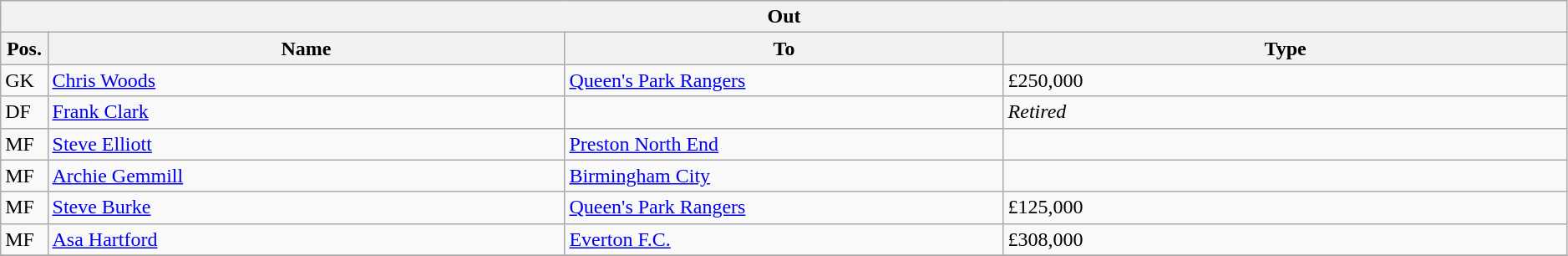<table class="wikitable" style="font-size:100%;width:99%;">
<tr>
<th colspan="4">Out</th>
</tr>
<tr>
<th width=3%>Pos.</th>
<th width=33%>Name</th>
<th width=28%>To</th>
<th width=36%>Type</th>
</tr>
<tr>
<td>GK</td>
<td><a href='#'>Chris Woods</a></td>
<td><a href='#'>Queen's Park Rangers</a></td>
<td>£250,000</td>
</tr>
<tr>
<td>DF</td>
<td><a href='#'>Frank Clark</a></td>
<td></td>
<td><em>Retired</em></td>
</tr>
<tr>
<td>MF</td>
<td><a href='#'>Steve Elliott</a></td>
<td><a href='#'>Preston North End</a></td>
<td></td>
</tr>
<tr>
<td>MF</td>
<td><a href='#'>Archie Gemmill</a></td>
<td><a href='#'>Birmingham City</a></td>
<td></td>
</tr>
<tr>
<td>MF</td>
<td><a href='#'>Steve Burke</a></td>
<td><a href='#'>Queen's Park Rangers</a></td>
<td>£125,000</td>
</tr>
<tr>
<td>MF</td>
<td><a href='#'>Asa Hartford</a></td>
<td><a href='#'>Everton F.C.</a></td>
<td>£308,000 </td>
</tr>
<tr>
</tr>
</table>
